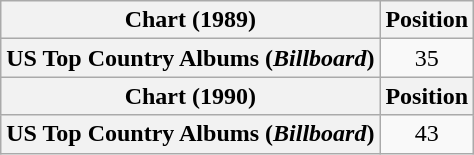<table class="wikitable plainrowheaders" style="text-align:center">
<tr>
<th scope="col">Chart (1989)</th>
<th scope="col">Position</th>
</tr>
<tr>
<th scope="row">US Top Country Albums (<em>Billboard</em>)</th>
<td>35</td>
</tr>
<tr>
<th scope="col">Chart (1990)</th>
<th scope="col">Position</th>
</tr>
<tr>
<th scope="row">US Top Country Albums (<em>Billboard</em>)</th>
<td>43</td>
</tr>
</table>
